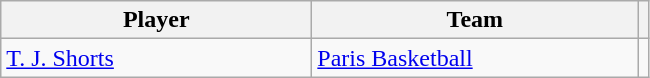<table class="wikitable">
<tr>
<th style="width:200px;">Player</th>
<th style="width:210px;">Team</th>
<th></th>
</tr>
<tr>
<td> <a href='#'>T. J. Shorts</a></td>
<td> <a href='#'>Paris Basketball</a></td>
<td style="text-align:center;"></td>
</tr>
</table>
